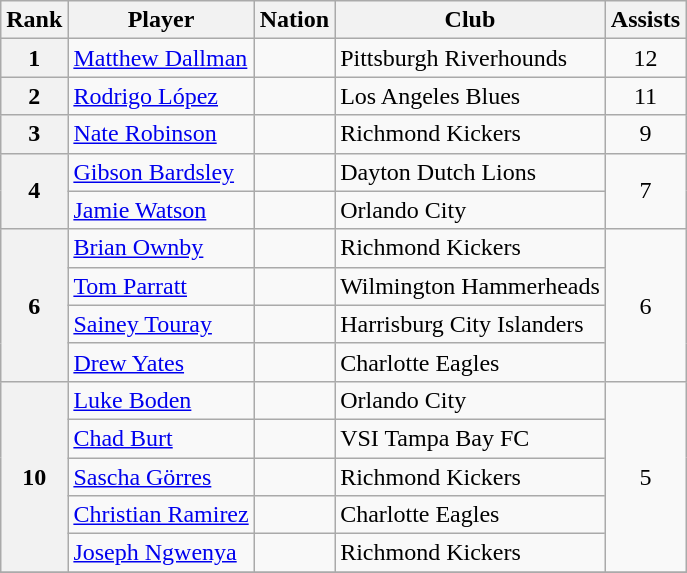<table class="wikitable">
<tr>
<th>Rank</th>
<th>Player</th>
<th>Nation</th>
<th>Club</th>
<th>Assists</th>
</tr>
<tr>
<th>1</th>
<td><a href='#'>Matthew Dallman</a></td>
<td></td>
<td>Pittsburgh Riverhounds</td>
<td style="text-align:center;">12</td>
</tr>
<tr>
<th>2</th>
<td><a href='#'>Rodrigo López</a></td>
<td></td>
<td>Los Angeles Blues</td>
<td style="text-align:center;">11</td>
</tr>
<tr>
<th>3</th>
<td><a href='#'>Nate Robinson</a></td>
<td></td>
<td>Richmond Kickers</td>
<td style="text-align:center;">9</td>
</tr>
<tr>
<th rowspan="2">4</th>
<td><a href='#'>Gibson Bardsley</a></td>
<td></td>
<td>Dayton Dutch Lions</td>
<td rowspan="2" style="text-align:center;">7</td>
</tr>
<tr>
<td><a href='#'>Jamie Watson</a></td>
<td></td>
<td>Orlando City</td>
</tr>
<tr>
<th rowspan="4">6</th>
<td><a href='#'>Brian Ownby</a></td>
<td></td>
<td>Richmond Kickers</td>
<td rowspan="4" style="text-align:center;">6</td>
</tr>
<tr>
<td><a href='#'>Tom Parratt</a></td>
<td></td>
<td>Wilmington Hammerheads</td>
</tr>
<tr>
<td><a href='#'>Sainey Touray</a></td>
<td></td>
<td>Harrisburg City Islanders</td>
</tr>
<tr>
<td><a href='#'>Drew Yates</a></td>
<td></td>
<td>Charlotte Eagles</td>
</tr>
<tr>
<th rowspan="5">10</th>
<td><a href='#'>Luke Boden</a></td>
<td></td>
<td>Orlando City</td>
<td rowspan="5" style="text-align:center;">5</td>
</tr>
<tr>
<td><a href='#'>Chad Burt</a></td>
<td></td>
<td>VSI Tampa Bay FC</td>
</tr>
<tr>
<td><a href='#'>Sascha Görres</a></td>
<td></td>
<td>Richmond Kickers</td>
</tr>
<tr>
<td><a href='#'>Christian Ramirez</a></td>
<td></td>
<td>Charlotte Eagles</td>
</tr>
<tr>
<td><a href='#'>Joseph Ngwenya</a></td>
<td></td>
<td>Richmond Kickers</td>
</tr>
<tr>
</tr>
</table>
